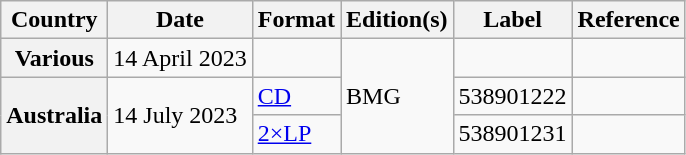<table class="wikitable plainrowheaders">
<tr>
<th scope="col">Country</th>
<th scope="col">Date</th>
<th scope="col">Format</th>
<th scope="col">Edition(s)</th>
<th scope="col">Label</th>
<th>Reference</th>
</tr>
<tr>
<th scope="row">Various</th>
<td>14 April 2023</td>
<td></td>
<td rowspan="3">BMG</td>
<td></td>
<td></td>
</tr>
<tr>
<th scope="row" rowspan="2">Australia</th>
<td rowspan="2">14 July 2023</td>
<td><a href='#'>CD</a></td>
<td>538901222</td>
<td></td>
</tr>
<tr>
<td><a href='#'>2×LP</a></td>
<td>538901231</td>
<td></td>
</tr>
</table>
